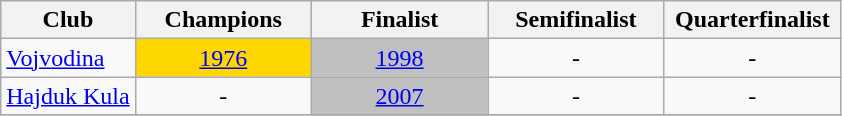<table class="wikitable">
<tr>
<th style="width:16%;">Club</th>
<th style="width:21%;">Champions</th>
<th style="width:21%;">Finalist</th>
<th style="width:21%;">Semifinalist</th>
<th style="width:21%;">Quarterfinalist</th>
</tr>
<tr>
<td><a href='#'>Vojvodina</a></td>
<td style="text-align:center" bgcolor="gold"><a href='#'>1976</a></td>
<td style="text-align:center" bgcolor="silver"><a href='#'>1998</a></td>
<td style="text-align:center">-</td>
<td style="text-align:center">-</td>
</tr>
<tr>
<td><a href='#'>Hajduk Kula</a></td>
<td style="text-align:center">-</td>
<td style="text-align:center" bgcolor="silver"><a href='#'>2007</a></td>
<td style="text-align:center">-</td>
<td style="text-align:center">-</td>
</tr>
<tr>
</tr>
</table>
